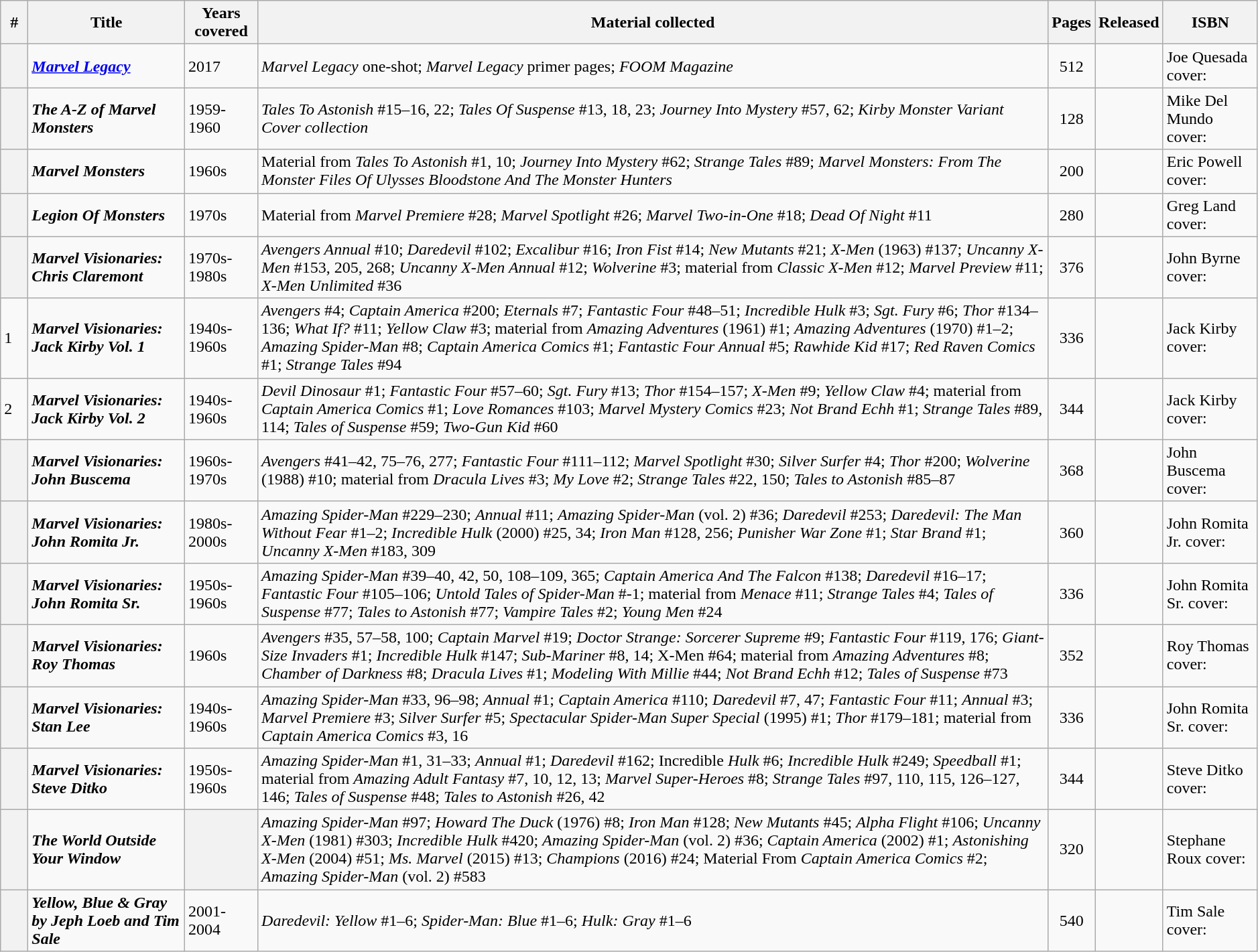<table class="wikitable sortable" width=99%>
<tr>
<th class="unsortable" width=20px>#</th>
<th>Title</th>
<th>Years covered</th>
<th class="unsortable">Material collected</th>
<th>Pages</th>
<th>Released</th>
<th class="unsortable">ISBN</th>
</tr>
<tr>
<th style="background-color: light grey;"></th>
<td><strong><em><a href='#'>Marvel Legacy</a></em></strong></td>
<td>2017</td>
<td><em>Marvel Legacy</em> one-shot; <em>Marvel Legacy</em> primer pages; <em>FOOM Magazine</em></td>
<td style="text-align: center;">512</td>
<td></td>
<td>Joe Quesada cover: </td>
</tr>
<tr>
<th style="background-color: light grey;"></th>
<td><strong><em>The A-Z of Marvel Monsters</em></strong></td>
<td>1959-1960</td>
<td><em>Tales To Astonish</em> #15–16, 22; <em>Tales Of Suspense</em> #13, 18, 23; <em>Journey Into Mystery</em> #57, 62; <em>Kirby Monster Variant Cover collection</em></td>
<td style="text-align: center;">128</td>
<td></td>
<td>Mike Del Mundo cover: </td>
</tr>
<tr>
<th style="background-color: light grey;"></th>
<td><strong><em>Marvel Monsters</em></strong></td>
<td>1960s</td>
<td>Material from <em>Tales To Astonish</em> #1, 10; <em>Journey Into Mystery</em> #62; <em>Strange Tales</em> #89; <em>Marvel Monsters: From The Monster Files Of Ulysses Bloodstone And The Monster Hunters</em></td>
<td style="text-align: center;">200</td>
<td></td>
<td>Eric Powell cover: </td>
</tr>
<tr>
<th style="background-color: light grey;"></th>
<td><strong><em>Legion Of Monsters</em></strong></td>
<td>1970s</td>
<td>Material from <em>Marvel Premiere</em> #28; <em>Marvel Spotlight</em> #26; <em>Marvel Two-in-One</em> #18; <em>Dead Of Night</em> #11</td>
<td style="text-align: center;">280</td>
<td></td>
<td>Greg Land cover: </td>
</tr>
<tr>
<th style="background-color: light grey;"></th>
<td><strong><em>Marvel Visionaries: Chris Claremont</em></strong></td>
<td>1970s-1980s</td>
<td><em>Avengers Annual</em> #10; <em>Daredevil</em> #102; <em>Excalibur</em> #16; <em>Iron Fist</em> #14; <em>New Mutants</em> #21; <em>X-Men</em> (1963) #137; <em>Uncanny X-Men</em> #153, 205, 268; <em>Uncanny X-Men Annual</em> #12; <em>Wolverine</em> #3; material from <em>Classic X-Men</em> #12; <em>Marvel Preview</em> #11; <em>X-Men Unlimited</em> #36</td>
<td style="text-align: center;">376</td>
<td></td>
<td>John Byrne cover: </td>
</tr>
<tr>
<td>1</td>
<td><strong><em>Marvel Visionaries: Jack Kirby Vol. 1</em></strong></td>
<td>1940s-1960s</td>
<td><em>Avengers</em> #4; <em>Captain America</em> #200; <em>Eternals</em> #7; <em>Fantastic Four</em> #48–51; <em>Incredible Hulk</em> #3; <em>Sgt. Fury</em> #6; <em>Thor</em> #134–136; <em>What If?</em> #11; <em>Yellow Claw</em> #3; material from <em>Amazing Adventures</em> (1961) #1; <em>Amazing Adventures</em> (1970) #1–2; <em>Amazing Spider-Man</em> #8; <em>Captain America Comics</em> #1; <em>Fantastic Four Annual</em> #5; <em>Rawhide Kid</em> #17; <em>Red Raven Comics</em> #1; <em>Strange Tales</em> #94</td>
<td style="text-align: center;">336</td>
<td></td>
<td>Jack Kirby cover: </td>
</tr>
<tr>
<td>2</td>
<td><strong><em>Marvel Visionaries: Jack Kirby Vol. 2</em></strong></td>
<td>1940s-1960s</td>
<td><em>Devil Dinosaur</em> #1; <em>Fantastic Four</em> #57–60; <em>Sgt. Fury</em> #13; <em>Thor</em> #154–157; <em>X-Men</em> #9; <em>Yellow Claw</em> #4; material from <em>Captain America Comics</em> #1; <em>Love Romances</em> #103; <em>Marvel Mystery Comics</em> #23; <em>Not Brand Echh</em> #1; <em>Strange Tales</em> #89, 114; <em>Tales of Suspense</em> #59; <em>Two-Gun Kid</em> #60</td>
<td style="text-align: center;">344</td>
<td></td>
<td>Jack Kirby cover: </td>
</tr>
<tr>
<th style="background-color: light grey;"></th>
<td><strong><em>Marvel Visionaries: John Buscema</em></strong></td>
<td>1960s-1970s</td>
<td><em>Avengers</em> #41–42, 75–76, 277; <em>Fantastic Four</em> #111–112; <em>Marvel Spotlight</em> #30; <em>Silver Surfer</em> #4; <em>Thor</em> #200; <em>Wolverine</em> (1988) #10; material from <em>Dracula Lives</em> #3; <em>My Love</em> #2; <em>Strange Tales</em> #22, 150; <em>Tales to Astonish</em> #85–87</td>
<td style="text-align: center;">368</td>
<td></td>
<td>John Buscema cover: </td>
</tr>
<tr>
<th style="background-color: light grey;"></th>
<td><strong><em>Marvel Visionaries: John Romita Jr.</em></strong></td>
<td>1980s-2000s</td>
<td><em>Amazing Spider-Man</em> #229–230; <em>Annual</em> #11; <em>Amazing Spider-Man</em> (vol. 2) #36; <em>Daredevil</em> #253; <em>Daredevil: The Man Without Fear</em> #1–2; <em>Incredible Hulk</em> (2000) #25, 34; <em>Iron Man</em> #128, 256; <em>Punisher War Zone</em> #1; <em>Star Brand</em> #1; <em>Uncanny X-Men</em> #183, 309</td>
<td style="text-align: center;">360</td>
<td></td>
<td>John Romita Jr. cover: </td>
</tr>
<tr>
<th style="background-color: light grey;"></th>
<td><strong><em>Marvel Visionaries: John Romita Sr.</em></strong></td>
<td>1950s-1960s</td>
<td><em>Amazing Spider-Man</em> #39–40, 42, 50, 108–109, 365; <em>Captain America And The Falcon</em> #138; <em>Daredevil</em> #16–17; <em>Fantastic Four</em> #105–106; <em>Untold Tales of Spider-Man</em> #-1; material from <em>Menace</em> #11; <em>Strange Tales</em> #4; <em>Tales of Suspense</em> #77; <em>Tales to Astonish</em> #77; <em>Vampire Tales</em> #2; <em>Young Men</em> #24</td>
<td style="text-align: center;">336</td>
<td></td>
<td>John Romita Sr. cover: </td>
</tr>
<tr>
<th style="background-color: light grey;"></th>
<td><strong><em>Marvel Visionaries: Roy Thomas</em></strong></td>
<td>1960s</td>
<td><em>Avengers</em> #35, 57–58, 100; <em>Captain Marvel</em> #19; <em>Doctor Strange: Sorcerer Supreme</em> #9; <em>Fantastic Four</em> #119, 176; <em>Giant-Size Invaders</em> #1; <em>Incredible Hulk</em> #147; <em>Sub-Mariner</em> #8, 14; X-Men #64; material from <em>Amazing Adventures</em> #8; <em>Chamber of Darkness</em> #8; <em>Dracula Lives</em> #1; <em>Modeling With Millie</em> #44; <em>Not Brand Echh</em> #12; <em>Tales of Suspense</em> #73</td>
<td style="text-align: center;">352</td>
<td></td>
<td>Roy Thomas cover: </td>
</tr>
<tr>
<th style="background-color: light grey;"></th>
<td><strong><em>Marvel Visionaries: Stan Lee</em></strong></td>
<td>1940s-1960s</td>
<td><em>Amazing Spider-Man</em> #33, 96–98; <em>Annual</em> #1; <em>Captain America</em> #110; <em>Daredevil</em> #7, 47; <em>Fantastic Four</em> #11; <em>Annual</em> #3; <em>Marvel Premiere</em> #3; <em>Silver Surfer</em> #5; <em>Spectacular Spider-Man Super Special</em> (1995) #1; <em>Thor</em> #179–181; material from <em>Captain America Comics</em> #3, 16</td>
<td style="text-align: center;">336</td>
<td></td>
<td>John Romita Sr. cover: </td>
</tr>
<tr>
<th style="background-color: light grey;"></th>
<td><strong><em>Marvel Visionaries: Steve Ditko</em></strong></td>
<td>1950s-1960s</td>
<td><em>Amazing Spider-Man</em> #1, 31–33; <em>Annual</em> #1; <em>Daredevil</em> #162; Incredible <em>Hulk</em> #6; <em>Incredible Hulk</em> #249; <em>Speedball</em> #1; material from <em>Amazing Adult Fantasy</em> #7, 10, 12, 13; <em>Marvel Super-Heroes</em> #8; <em>Strange Tales</em> #97, 110, 115, 126–127, 146; <em>Tales of Suspense</em> #48; <em>Tales to Astonish</em> #26, 42</td>
<td style="text-align: center;">344</td>
<td></td>
<td>Steve Ditko cover: </td>
</tr>
<tr>
<th style="background-color: light grey;"></th>
<td><strong><em>The World Outside Your Window</em></strong></td>
<th style="background-color: light grey;"></th>
<td><em>Amazing Spider-Man</em> #97; <em>Howard The Duck</em> (1976) #8; <em>Iron Man</em> #128; <em>New Mutants</em> #45; <em>Alpha Flight</em> #106; <em>Uncanny X-Men</em> (1981) #303; <em>Incredible Hulk</em> #420; <em>Amazing Spider-Man</em> (vol. 2) #36; <em>Captain America</em> (2002) #1; <em>Astonishing X-Men</em> (2004) #51; <em>Ms. Marvel</em> (2015) #13; <em>Champions</em> (2016) #24; Material From <em>Captain America Comics</em> #2; <em>Amazing Spider-Man</em> (vol. 2) #583</td>
<td style="text-align: center;">320</td>
<td></td>
<td>Stephane Roux cover: </td>
</tr>
<tr>
<th style="background-color: light grey;"></th>
<td><strong><em>Yellow, Blue & Gray by Jeph Loeb and Tim Sale</em></strong></td>
<td>2001-2004</td>
<td><em>Daredevil: Yellow</em> #1–6; <em>Spider-Man: Blue</em> #1–6; <em>Hulk: Gray</em> #1–6</td>
<td style="text-align: center;">540</td>
<td></td>
<td>Tim Sale cover: </td>
</tr>
</table>
